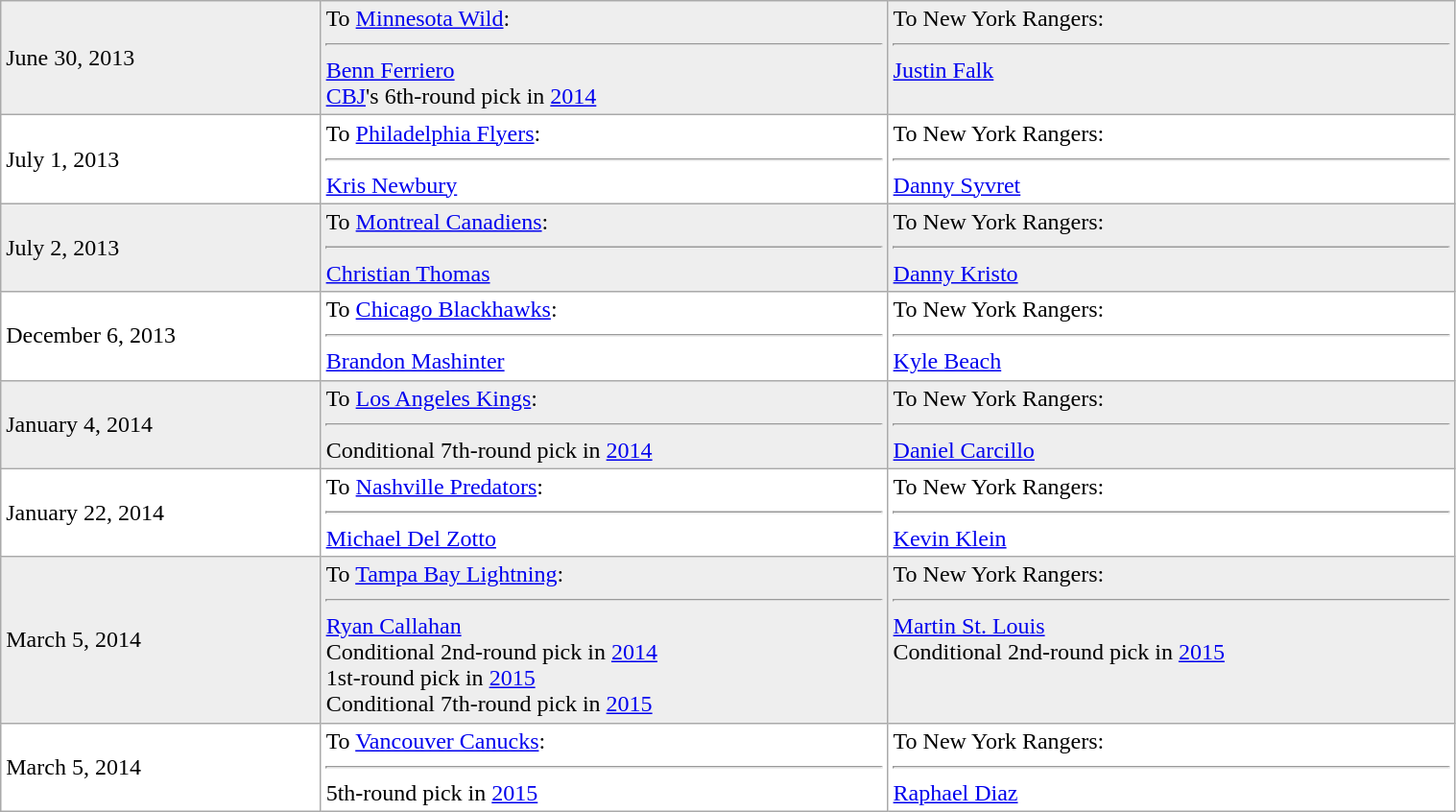<table class="wikitable" style="border:1px solid #999999; width:80%;">
<tr bgcolor="eeeeee">
<td style="width:22%;">June 30, 2013</td>
<td style="width:39%;" valign="top">To <a href='#'>Minnesota Wild</a>:<hr><a href='#'>Benn Ferriero</a><br><a href='#'>CBJ</a>'s 6th-round pick in <a href='#'>2014</a></td>
<td style="width:39%;" valign="top">To New York Rangers:<hr><a href='#'>Justin Falk</a></td>
</tr>
<tr bgcolor="ffffff">
<td style="width:22%;">July 1, 2013</td>
<td style="width:39%;" valign="top">To <a href='#'>Philadelphia Flyers</a>:<hr><a href='#'>Kris Newbury</a></td>
<td style="width:39%;" valign="top">To New York Rangers:<hr><a href='#'>Danny Syvret</a></td>
</tr>
<tr bgcolor="eeeeee">
<td style="width:22%;">July 2, 2013</td>
<td style="width:39%;" valign="top">To <a href='#'>Montreal Canadiens</a>:<hr><a href='#'>Christian Thomas</a></td>
<td style="width:39%;" valign="top">To New York Rangers:<hr><a href='#'>Danny Kristo</a></td>
</tr>
<tr bgcolor="ffffff">
<td style="width:22%;">December 6, 2013</td>
<td style="width:39%;" valign="top">To <a href='#'>Chicago Blackhawks</a>:<hr><a href='#'>Brandon Mashinter</a></td>
<td style="width:39%;" valign="top">To New York Rangers:<hr><a href='#'>Kyle Beach</a></td>
</tr>
<tr bgcolor="eeeeee">
<td style="width:22%;">January 4, 2014</td>
<td style="width:39%;" valign="top">To <a href='#'>Los Angeles Kings</a>:<hr>Conditional 7th-round pick in <a href='#'>2014</a></td>
<td style="width:39%;" valign="top">To New York Rangers:<hr><a href='#'>Daniel Carcillo</a></td>
</tr>
<tr bgcolor="ffffff">
<td style="width:22%;">January 22, 2014</td>
<td style="width:39%;" valign="top">To <a href='#'>Nashville Predators</a>:<hr><a href='#'>Michael Del Zotto</a></td>
<td style="width:39%;" valign="top">To New York Rangers:<hr><a href='#'>Kevin Klein</a></td>
</tr>
<tr bgcolor="eeeeee">
<td style="width:22%;">March 5, 2014</td>
<td style="width:39%;" valign="top">To <a href='#'>Tampa Bay Lightning</a>:<hr><a href='#'>Ryan Callahan</a><br>Conditional 2nd-round pick in <a href='#'>2014</a><br>1st-round pick in <a href='#'>2015</a><br>Conditional 7th-round pick in <a href='#'>2015</a></td>
<td style="width:39%;" valign="top">To New York Rangers:<hr><a href='#'>Martin St. Louis</a><br>Conditional 2nd-round pick in <a href='#'>2015</a></td>
</tr>
<tr bgcolor="ffffff">
<td style="width:22%;">March 5, 2014</td>
<td style="width:39%;" valign="top">To <a href='#'>Vancouver Canucks</a>:<hr>5th-round pick in <a href='#'>2015</a></td>
<td style="width:39%;" valign="top">To New York Rangers:<hr><a href='#'>Raphael Diaz</a></td>
</tr>
</table>
